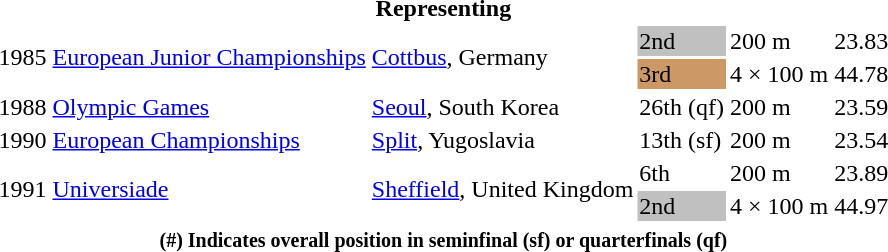<table>
<tr>
<th colspan=6>Representing </th>
</tr>
<tr>
<td rowspan=2>1985</td>
<td rowspan=2><a href='#'>European Junior Championships</a></td>
<td rowspan=2><a href='#'>Cottbus</a>, Germany</td>
<td bgcolor=silver>2nd</td>
<td>200 m</td>
<td>23.83</td>
</tr>
<tr>
<td bgcolor=cc9966>3rd</td>
<td>4 × 100 m</td>
<td>44.78</td>
</tr>
<tr>
<td>1988</td>
<td><a href='#'>Olympic Games</a></td>
<td><a href='#'>Seoul</a>, South Korea</td>
<td>26th (qf)</td>
<td>200 m</td>
<td>23.59</td>
</tr>
<tr>
<td>1990</td>
<td><a href='#'>European Championships</a></td>
<td><a href='#'>Split</a>, Yugoslavia</td>
<td>13th (sf)</td>
<td>200 m</td>
<td>23.54</td>
</tr>
<tr>
<td rowspan=2>1991</td>
<td rowspan=2><a href='#'>Universiade</a></td>
<td rowspan=2><a href='#'>Sheffield</a>, United Kingdom</td>
<td>6th</td>
<td>200 m</td>
<td>23.89</td>
</tr>
<tr>
<td bgcolor=silver>2nd</td>
<td>4 × 100 m</td>
<td>44.97</td>
</tr>
<tr>
<th colspan=6><small><strong> (#) Indicates overall position in seminfinal (sf) or quarterfinals (qf)</strong></small></th>
</tr>
</table>
